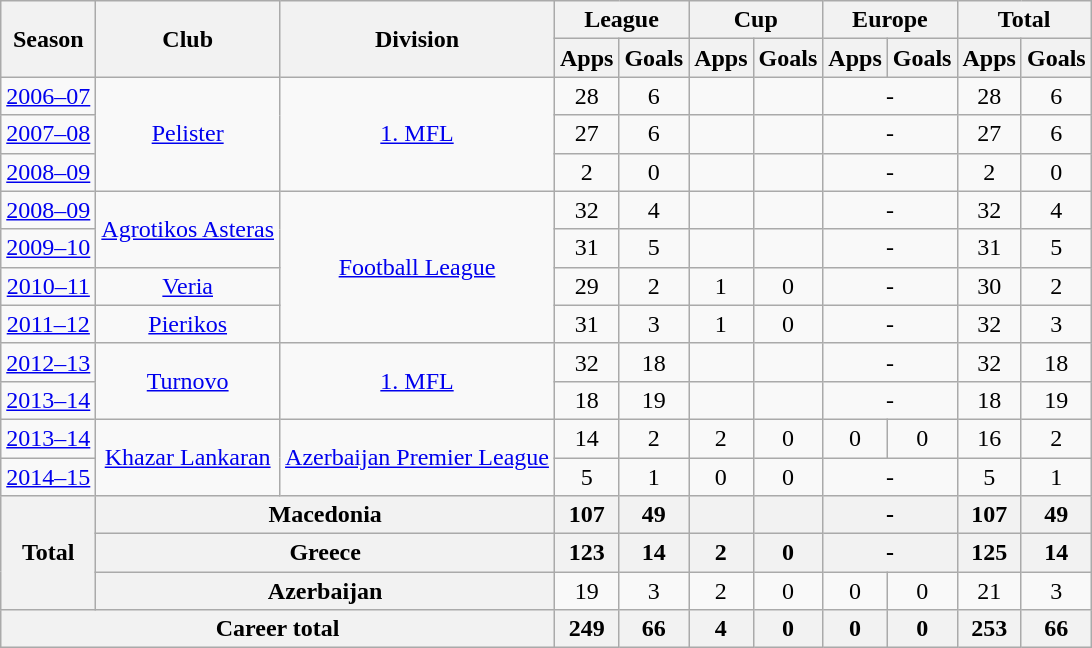<table class="wikitable" style="text-align: center;">
<tr>
<th rowspan="2">Season</th>
<th rowspan="2">Club</th>
<th rowspan="2">Division</th>
<th colspan="2">League</th>
<th colspan="2">Cup</th>
<th colspan="2">Europe</th>
<th colspan="2">Total</th>
</tr>
<tr>
<th>Apps</th>
<th>Goals</th>
<th>Apps</th>
<th>Goals</th>
<th>Apps</th>
<th>Goals</th>
<th>Apps</th>
<th>Goals</th>
</tr>
<tr>
<td><a href='#'>2006–07</a></td>
<td rowspan="3" valign="center"><a href='#'>Pelister</a></td>
<td rowspan="3" valign="center"><a href='#'>1. MFL</a></td>
<td>28</td>
<td>6</td>
<td></td>
<td></td>
<td colspan="2">-</td>
<td>28</td>
<td>6</td>
</tr>
<tr>
<td><a href='#'>2007–08</a></td>
<td>27</td>
<td>6</td>
<td></td>
<td></td>
<td colspan="2">-</td>
<td>27</td>
<td>6</td>
</tr>
<tr>
<td><a href='#'>2008–09</a></td>
<td>2</td>
<td>0</td>
<td></td>
<td></td>
<td colspan="2">-</td>
<td>2</td>
<td>0</td>
</tr>
<tr>
<td><a href='#'>2008–09</a></td>
<td rowspan="2" valign="center"><a href='#'>Agrotikos Asteras</a></td>
<td rowspan="4" valign="center"><a href='#'>Football League</a></td>
<td>32</td>
<td>4</td>
<td></td>
<td></td>
<td colspan="2">-</td>
<td>32</td>
<td>4</td>
</tr>
<tr>
<td><a href='#'>2009–10</a></td>
<td>31</td>
<td>5</td>
<td></td>
<td></td>
<td colspan="2">-</td>
<td>31</td>
<td>5</td>
</tr>
<tr>
<td><a href='#'>2010–11</a></td>
<td><a href='#'>Veria</a></td>
<td>29</td>
<td>2</td>
<td>1</td>
<td>0</td>
<td colspan="2">-</td>
<td>30</td>
<td>2</td>
</tr>
<tr>
<td><a href='#'>2011–12</a></td>
<td><a href='#'>Pierikos</a></td>
<td>31</td>
<td>3</td>
<td>1</td>
<td>0</td>
<td colspan="2">-</td>
<td>32</td>
<td>3</td>
</tr>
<tr>
<td><a href='#'>2012–13</a></td>
<td rowspan="2" valign="center"><a href='#'>Turnovo</a></td>
<td rowspan="2" valign="center"><a href='#'>1. MFL</a></td>
<td>32</td>
<td>18</td>
<td></td>
<td></td>
<td colspan="2">-</td>
<td>32</td>
<td>18</td>
</tr>
<tr>
<td><a href='#'>2013–14</a></td>
<td>18</td>
<td>19</td>
<td></td>
<td></td>
<td colspan="2">-</td>
<td>18</td>
<td>19</td>
</tr>
<tr>
<td><a href='#'>2013–14</a></td>
<td rowspan="2" valign="center"><a href='#'>Khazar Lankaran</a></td>
<td rowspan="2" valign="center"><a href='#'>Azerbaijan Premier League</a></td>
<td>14</td>
<td>2</td>
<td>2</td>
<td>0</td>
<td>0</td>
<td>0</td>
<td>16</td>
<td>2</td>
</tr>
<tr>
<td><a href='#'>2014–15</a></td>
<td>5</td>
<td>1</td>
<td>0</td>
<td>0</td>
<td colspan="2">-</td>
<td>5</td>
<td>1</td>
</tr>
<tr>
<th rowspan=3>Total</th>
<th colspan=2>Macedonia</th>
<th>107</th>
<th>49</th>
<th></th>
<th></th>
<th colspan="2">-</th>
<th>107</th>
<th>49</th>
</tr>
<tr>
<th colspan=2>Greece</th>
<th>123</th>
<th>14</th>
<th>2</th>
<th>0</th>
<th colspan="2">-</th>
<th>125</th>
<th>14</th>
</tr>
<tr>
<th colspan=2>Azerbaijan</th>
<td>19</td>
<td>3</td>
<td>2</td>
<td>0</td>
<td>0</td>
<td>0</td>
<td>21</td>
<td>3</td>
</tr>
<tr>
<th colspan=3>Career total</th>
<th>249</th>
<th>66</th>
<th>4</th>
<th>0</th>
<th>0</th>
<th>0</th>
<th>253</th>
<th>66</th>
</tr>
</table>
